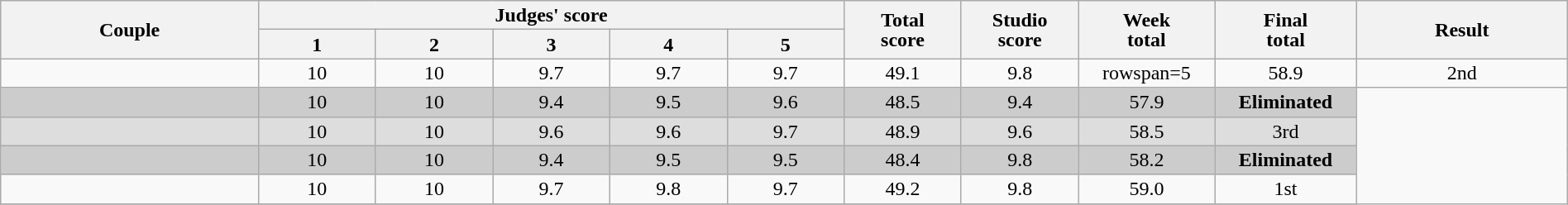<table class="wikitable" style="font-size:100%; line-height:16px; text-align:center" width="100%">
<tr>
<th rowspan=2 width="11.00%">Couple</th>
<th colspan=5 width="25.00%">Judges' score</th>
<th rowspan=2 width="05.00%">Total<br>score</th>
<th rowspan=2 width="05.00%">Studio<br>score</th>
<th rowspan=2 width="05.00%">Week<br>total</th>
<th rowspan=2 width="05.00%">Final<br>total</th>
<th rowspan=2 width="09.00%">Result</th>
</tr>
<tr>
<th width="05%">1</th>
<th width="05%">2</th>
<th width="05%">3</th>
<th width="05%">4</th>
<th width="05%">5</th>
</tr>
<tr>
<td></td>
<td>10</td>
<td>10</td>
<td>9.7</td>
<td>9.7</td>
<td>9.7</td>
<td>49.1</td>
<td>9.8</td>
<td>rowspan=5 </td>
<td>58.9</td>
<td>2nd</td>
</tr>
<tr bgcolor=CCCCCC>
<td></td>
<td>10</td>
<td>10</td>
<td>9.4</td>
<td>9.5</td>
<td>9.6</td>
<td>48.5</td>
<td>9.4</td>
<td>57.9</td>
<td><strong>Eliminated</strong></td>
</tr>
<tr bgcolor="DDDDDD">
<td></td>
<td>10</td>
<td>10</td>
<td>9.6</td>
<td>9.6</td>
<td>9.7</td>
<td>48.9</td>
<td>9.6</td>
<td>58.5</td>
<td>3rd</td>
</tr>
<tr bgcolor=CCCCCC>
<td></td>
<td>10</td>
<td>10</td>
<td>9.4</td>
<td>9.5</td>
<td>9.5</td>
<td>48.4</td>
<td>9.8</td>
<td>58.2</td>
<td><strong>Eliminated</strong></td>
</tr>
<tr>
<td></td>
<td>10</td>
<td>10</td>
<td>9.7</td>
<td>9.8</td>
<td>9.7</td>
<td>49.2</td>
<td>9.8</td>
<td>59.0</td>
<td>1st</td>
</tr>
<tr>
</tr>
</table>
